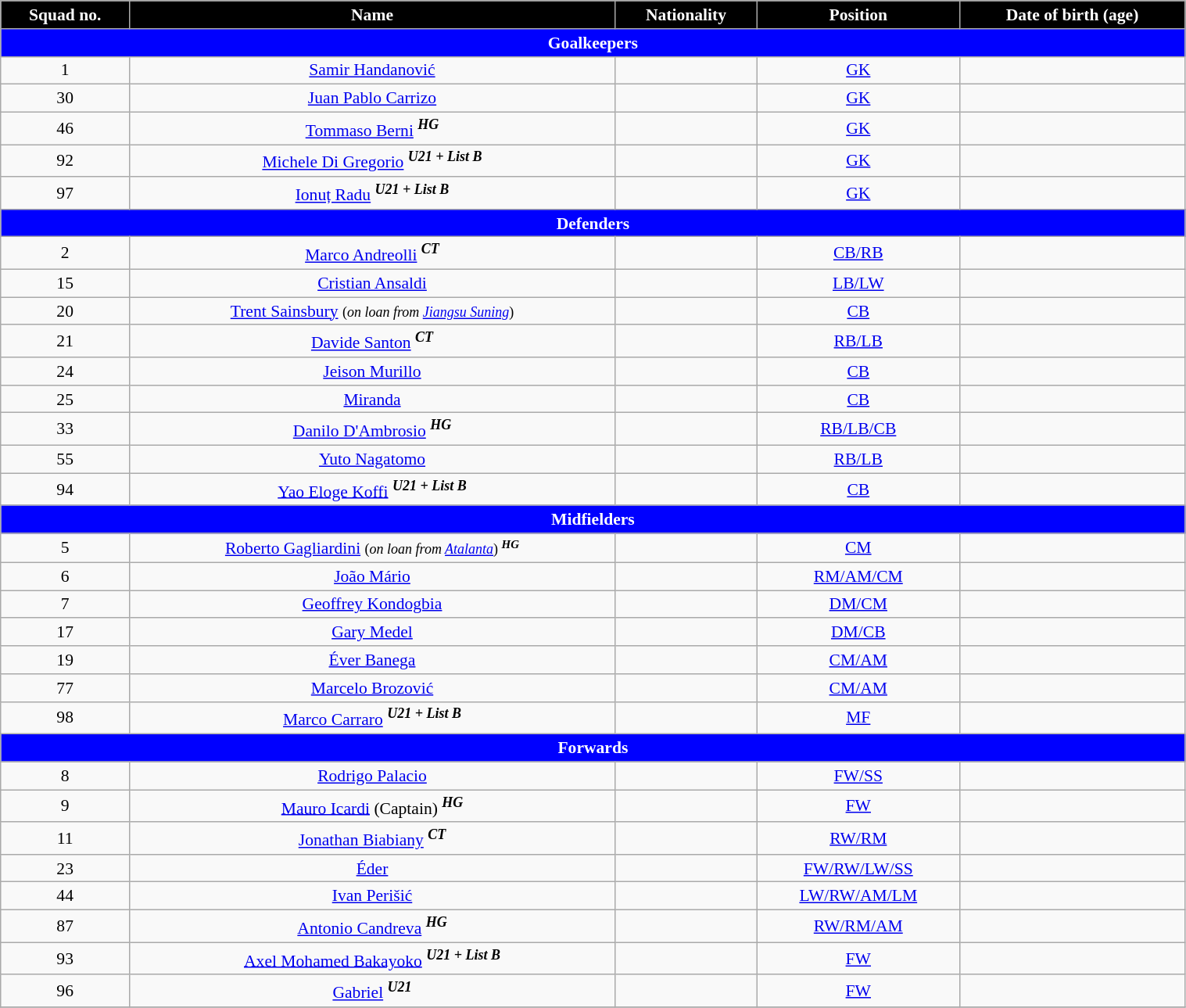<table class="wikitable" style="text-align:center; font-size:90%; width:80%">
<tr>
<th style="background:#000000; color:white; text-align:center">Squad no.</th>
<th style="background:#000000; color:white; text-align:center">Name</th>
<th style="background:#000000; color:white; text-align:center">Nationality</th>
<th style="background:#000000; color:white; text-align:center">Position</th>
<th style="background:#000000; color:white; text-align:center">Date of birth (age)</th>
</tr>
<tr>
<th colspan="6" style="background:#0000FF; color:white; text-align:center">Goalkeepers</th>
</tr>
<tr>
<td>1</td>
<td><a href='#'>Samir Handanović</a></td>
<td></td>
<td><a href='#'>GK</a></td>
<td></td>
</tr>
<tr>
<td>30</td>
<td><a href='#'>Juan Pablo Carrizo</a></td>
<td></td>
<td><a href='#'>GK</a></td>
<td></td>
</tr>
<tr>
<td>46</td>
<td><a href='#'>Tommaso Berni</a> <sup><strong><em>HG</em></strong></sup></td>
<td></td>
<td><a href='#'>GK</a></td>
<td></td>
</tr>
<tr>
<td>92</td>
<td><a href='#'>Michele Di Gregorio</a> <sup><strong><em>U21 + List B</em></strong></sup></td>
<td></td>
<td><a href='#'>GK</a></td>
<td></td>
</tr>
<tr>
<td>97</td>
<td><a href='#'>Ionuț Radu</a> <sup><strong><em>U21 + List B</em></strong></sup></td>
<td></td>
<td><a href='#'>GK</a></td>
<td></td>
</tr>
<tr>
<th colspan="6" style="background:#0000FF; color:white; text-align:center">Defenders</th>
</tr>
<tr>
<td>2</td>
<td><a href='#'>Marco Andreolli</a> <sup><strong><em>CT</em></strong></sup></td>
<td></td>
<td><a href='#'>CB/RB</a></td>
<td></td>
</tr>
<tr>
<td>15</td>
<td><a href='#'>Cristian Ansaldi</a></td>
<td></td>
<td><a href='#'>LB/LW</a></td>
<td></td>
</tr>
<tr>
<td>20</td>
<td><a href='#'>Trent Sainsbury</a> <small> (<em>on loan from <a href='#'>Jiangsu Suning</a></em>)</small></td>
<td></td>
<td><a href='#'>CB</a></td>
<td></td>
</tr>
<tr>
<td>21</td>
<td><a href='#'>Davide Santon</a> <sup><strong><em>CT</em></strong></sup></td>
<td></td>
<td><a href='#'>RB/LB</a></td>
<td></td>
</tr>
<tr>
<td>24</td>
<td><a href='#'>Jeison Murillo</a></td>
<td></td>
<td><a href='#'>CB</a></td>
<td></td>
</tr>
<tr>
<td>25</td>
<td><a href='#'>Miranda</a></td>
<td></td>
<td><a href='#'>CB</a></td>
<td></td>
</tr>
<tr>
<td>33</td>
<td><a href='#'>Danilo D'Ambrosio</a> <sup><strong><em>HG</em></strong></sup></td>
<td></td>
<td><a href='#'>RB/LB/CB</a></td>
<td></td>
</tr>
<tr>
<td>55</td>
<td><a href='#'>Yuto Nagatomo</a></td>
<td></td>
<td><a href='#'>RB/LB</a></td>
<td></td>
</tr>
<tr>
<td>94</td>
<td><a href='#'>Yao Eloge Koffi</a> <sup><strong><em>U21 + List B</em></strong></sup></td>
<td></td>
<td><a href='#'>CB</a></td>
<td></td>
</tr>
<tr>
<th colspan="6" style="background:#0000FF; color:white; text-align:center">Midfielders</th>
</tr>
<tr>
<td>5</td>
<td><a href='#'>Roberto Gagliardini</a> <small> (<em>on loan from <a href='#'>Atalanta</a></em>) <sup><strong><em>HG</em></strong></sup></small></td>
<td></td>
<td><a href='#'>CM</a></td>
<td></td>
</tr>
<tr>
<td>6</td>
<td><a href='#'>João Mário</a></td>
<td></td>
<td><a href='#'>RM/AM/CM</a></td>
<td></td>
</tr>
<tr>
<td>7</td>
<td><a href='#'>Geoffrey Kondogbia</a></td>
<td></td>
<td><a href='#'>DM/CM</a></td>
<td></td>
</tr>
<tr>
<td>17</td>
<td><a href='#'>Gary Medel</a></td>
<td></td>
<td><a href='#'>DM/CB</a></td>
<td></td>
</tr>
<tr>
<td>19</td>
<td><a href='#'>Éver Banega</a></td>
<td></td>
<td><a href='#'>CM/AM</a></td>
<td></td>
</tr>
<tr>
<td>77</td>
<td><a href='#'>Marcelo Brozović</a></td>
<td></td>
<td><a href='#'>CM/AM</a></td>
<td></td>
</tr>
<tr>
<td>98</td>
<td><a href='#'>Marco Carraro</a> <sup><strong><em>U21 + List B</em></strong></sup></td>
<td></td>
<td><a href='#'>MF</a></td>
<td></td>
</tr>
<tr>
<th colspan="6" style="background:#0000FF; color:white; text-align:center">Forwards</th>
</tr>
<tr>
<td>8</td>
<td><a href='#'>Rodrigo Palacio</a></td>
<td></td>
<td><a href='#'>FW/SS</a></td>
<td></td>
</tr>
<tr>
<td>9</td>
<td><a href='#'>Mauro Icardi</a> (Captain) <sup><strong><em>HG</em></strong></sup></td>
<td></td>
<td><a href='#'>FW</a></td>
<td></td>
</tr>
<tr>
<td>11</td>
<td><a href='#'>Jonathan Biabiany</a> <sup><strong><em>CT</em></strong></sup></td>
<td></td>
<td><a href='#'>RW/RM</a></td>
<td></td>
</tr>
<tr>
<td>23</td>
<td><a href='#'>Éder</a></td>
<td></td>
<td><a href='#'>FW/RW/LW/SS</a></td>
<td></td>
</tr>
<tr>
<td>44</td>
<td><a href='#'>Ivan Perišić</a></td>
<td></td>
<td><a href='#'>LW/RW/AM/LM</a></td>
<td></td>
</tr>
<tr>
<td>87</td>
<td><a href='#'>Antonio Candreva</a> <sup><strong><em>HG</em></strong></sup></td>
<td></td>
<td><a href='#'>RW/RM/AM</a></td>
<td></td>
</tr>
<tr>
<td>93</td>
<td><a href='#'>Axel Mohamed Bakayoko</a> <sup><strong><em>U21 + List B</em></strong></sup></td>
<td></td>
<td><a href='#'>FW</a></td>
<td></td>
</tr>
<tr>
<td>96</td>
<td><a href='#'>Gabriel</a> <sup><strong><em>U21</em></strong></sup></td>
<td></td>
<td><a href='#'>FW</a></td>
<td></td>
</tr>
<tr>
</tr>
</table>
